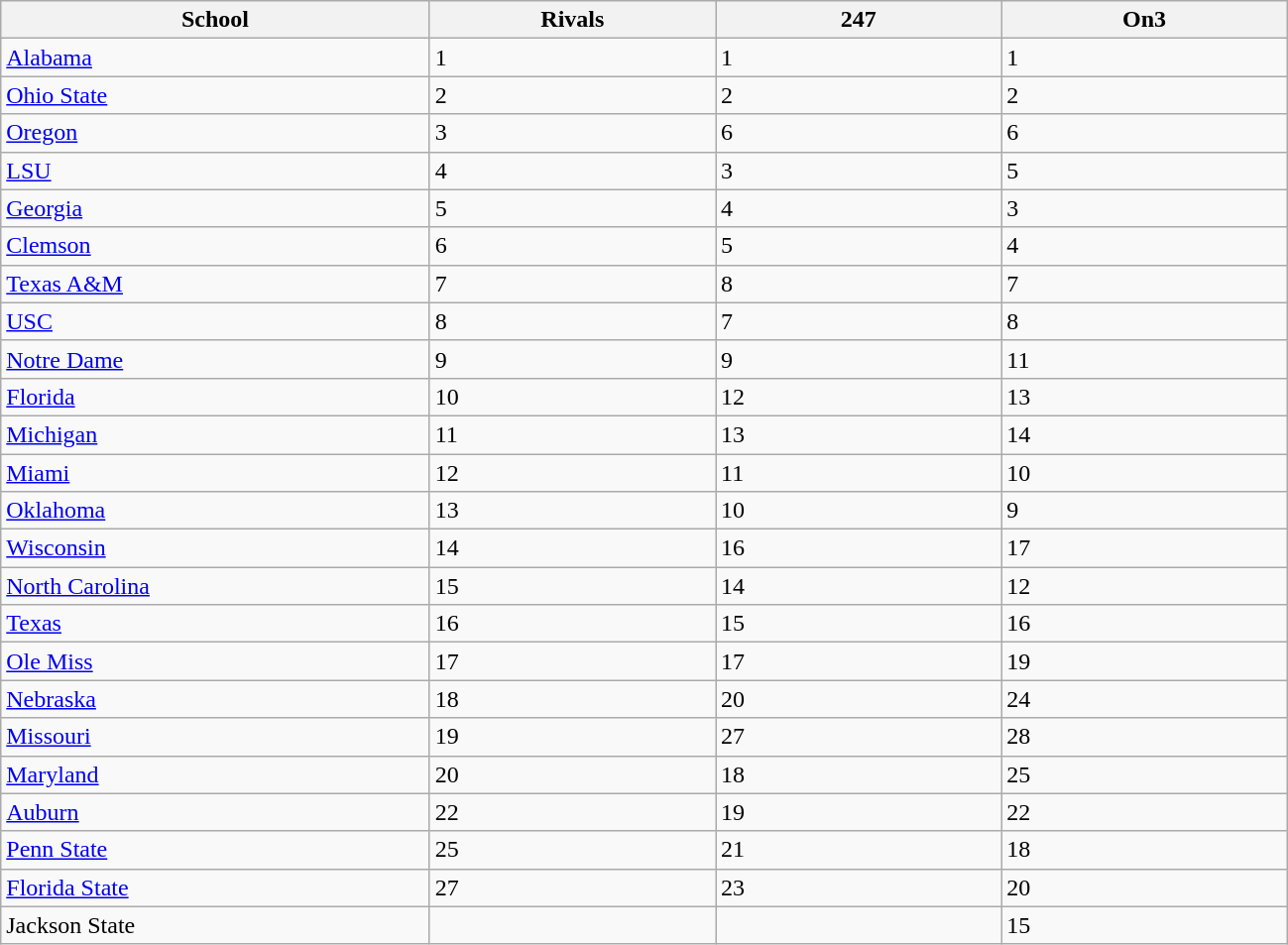<table class="wikitable sortable">
<tr>
<th bgcolor="#DDDDFF" width="12%">School</th>
<th bgcolor="#DDDDFF" width="8%">Rivals</th>
<th bgcolor="#DDDDFF" width="8%">247</th>
<th bgcolor="#DDDDFF" width="8%">On3</th>
</tr>
<tr>
<td><a href='#'>Alabama</a></td>
<td>1</td>
<td>1</td>
<td>1</td>
</tr>
<tr>
<td><a href='#'>Ohio State</a></td>
<td>2</td>
<td>2</td>
<td>2</td>
</tr>
<tr>
<td><a href='#'>Oregon</a></td>
<td>3</td>
<td>6</td>
<td>6</td>
</tr>
<tr>
<td><a href='#'>LSU</a></td>
<td>4</td>
<td>3</td>
<td>5</td>
</tr>
<tr>
<td><a href='#'>Georgia</a></td>
<td>5</td>
<td>4</td>
<td>3</td>
</tr>
<tr>
<td><a href='#'>Clemson</a></td>
<td>6</td>
<td>5</td>
<td>4</td>
</tr>
<tr>
<td><a href='#'>Texas A&M</a></td>
<td>7</td>
<td>8</td>
<td>7</td>
</tr>
<tr>
<td><a href='#'>USC</a></td>
<td>8</td>
<td>7</td>
<td>8</td>
</tr>
<tr>
<td><a href='#'>Notre Dame</a></td>
<td>9</td>
<td>9</td>
<td>11</td>
</tr>
<tr>
<td><a href='#'>Florida</a></td>
<td>10</td>
<td>12</td>
<td>13</td>
</tr>
<tr>
<td><a href='#'>Michigan</a></td>
<td>11</td>
<td>13</td>
<td>14</td>
</tr>
<tr>
<td><a href='#'>Miami</a></td>
<td>12</td>
<td>11</td>
<td>10</td>
</tr>
<tr>
<td><a href='#'>Oklahoma</a></td>
<td>13</td>
<td>10</td>
<td>9</td>
</tr>
<tr>
<td><a href='#'>Wisconsin</a></td>
<td>14</td>
<td>16</td>
<td>17</td>
</tr>
<tr>
<td><a href='#'>North Carolina</a></td>
<td>15</td>
<td>14</td>
<td>12</td>
</tr>
<tr>
<td><a href='#'>Texas</a></td>
<td>16</td>
<td>15</td>
<td>16</td>
</tr>
<tr>
<td><a href='#'>Ole Miss</a></td>
<td>17</td>
<td>17</td>
<td>19</td>
</tr>
<tr>
<td><a href='#'>Nebraska</a></td>
<td>18</td>
<td>20</td>
<td>24</td>
</tr>
<tr>
<td><a href='#'>Missouri</a></td>
<td>19</td>
<td>27</td>
<td>28</td>
</tr>
<tr>
<td><a href='#'>Maryland</a></td>
<td>20</td>
<td>18</td>
<td>25</td>
</tr>
<tr>
<td><a href='#'>Auburn</a></td>
<td>22</td>
<td>19</td>
<td>22</td>
</tr>
<tr>
<td><a href='#'>Penn State</a></td>
<td>25</td>
<td>21</td>
<td>18</td>
</tr>
<tr>
<td><a href='#'>Florida State</a></td>
<td>27</td>
<td>23</td>
<td>20</td>
</tr>
<tr>
<td>Jackson State</td>
<td></td>
<td></td>
<td>15</td>
</tr>
</table>
